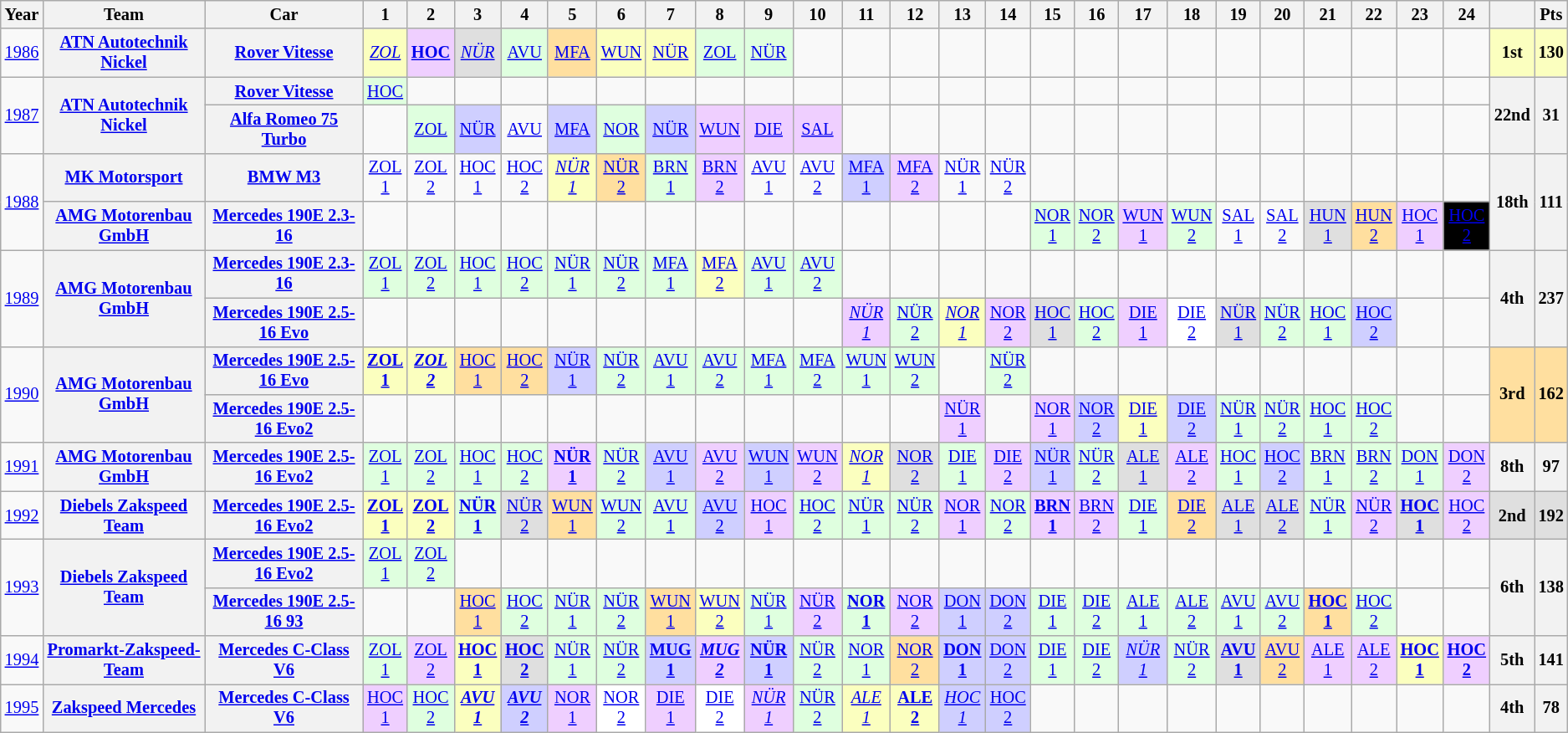<table class="wikitable" border="1" style="text-align:center; font-size:85%;">
<tr>
<th>Year</th>
<th>Team</th>
<th>Car</th>
<th>1</th>
<th>2</th>
<th>3</th>
<th>4</th>
<th>5</th>
<th>6</th>
<th>7</th>
<th>8</th>
<th>9</th>
<th>10</th>
<th>11</th>
<th>12</th>
<th>13</th>
<th>14</th>
<th>15</th>
<th>16</th>
<th>17</th>
<th>18</th>
<th>19</th>
<th>20</th>
<th>21</th>
<th>22</th>
<th>23</th>
<th>24</th>
<th></th>
<th>Pts</th>
</tr>
<tr>
<td><a href='#'>1986</a></td>
<th><a href='#'>ATN Autotechnik Nickel</a></th>
<th><a href='#'>Rover Vitesse</a></th>
<td style="background:#FBFFBF;"><em><a href='#'>ZOL</a></em><br></td>
<td style="background:#EFCFFF;"><strong><a href='#'>HOC</a></strong><br></td>
<td style="background:#DFDFDF;"><em><a href='#'>NÜR</a></em><br></td>
<td style="background:#DFFFDF;"><a href='#'>AVU</a><br></td>
<td style="background:#FFDF9F;"><a href='#'>MFA</a><br></td>
<td style="background:#FBFFBF;"><a href='#'>WUN</a><br></td>
<td style="background:#FBFFBF;"><a href='#'>NÜR</a><br></td>
<td style="background:#DFFFDF;"><a href='#'>ZOL</a><br></td>
<td style="background:#DFFFDF;"><a href='#'>NÜR</a><br></td>
<td></td>
<td></td>
<td></td>
<td></td>
<td></td>
<td></td>
<td></td>
<td></td>
<td></td>
<td></td>
<td></td>
<td></td>
<td></td>
<td></td>
<td></td>
<th style="background:#FBFFBF;">1st</th>
<th style="background:#FBFFBF;">130</th>
</tr>
<tr>
<td rowspan=2><a href='#'>1987</a></td>
<th rowspan=2><a href='#'>ATN Autotechnik Nickel</a></th>
<th><a href='#'>Rover Vitesse</a></th>
<td style="background:#DFFFDF;"><a href='#'>HOC</a><br></td>
<td></td>
<td></td>
<td></td>
<td></td>
<td></td>
<td></td>
<td></td>
<td></td>
<td></td>
<td></td>
<td></td>
<td></td>
<td></td>
<td></td>
<td></td>
<td></td>
<td></td>
<td></td>
<td></td>
<td></td>
<td></td>
<td></td>
<td></td>
<th rowspan=2>22nd</th>
<th rowspan=2>31</th>
</tr>
<tr>
<th><a href='#'>Alfa Romeo 75 Turbo</a></th>
<td></td>
<td style="background:#DFFFDF;"><a href='#'>ZOL</a><br></td>
<td style="background:#CFCFFF;"><a href='#'>NÜR</a><br></td>
<td><a href='#'>AVU</a></td>
<td style="background:#CFCFFF;"><a href='#'>MFA</a><br></td>
<td style="background:#DFFFDF;"><a href='#'>NOR</a><br></td>
<td style="background:#CFCFFF;"><a href='#'>NÜR</a><br></td>
<td style="background:#EFCFFF;"><a href='#'>WUN</a><br></td>
<td style="background:#EFCFFF;"><a href='#'>DIE</a><br></td>
<td style="background:#EFCFFF;"><a href='#'>SAL</a><br></td>
<td></td>
<td></td>
<td></td>
<td></td>
<td></td>
<td></td>
<td></td>
<td></td>
<td></td>
<td></td>
<td></td>
<td></td>
<td></td>
<td></td>
</tr>
<tr>
<td rowspan=2><a href='#'>1988</a></td>
<th><a href='#'>MK Motorsport</a></th>
<th><a href='#'>BMW M3</a></th>
<td><a href='#'>ZOL<br>1</a></td>
<td><a href='#'>ZOL<br>2</a></td>
<td><a href='#'>HOC<br>1</a></td>
<td><a href='#'>HOC<br>2</a></td>
<td style="background:#FBFFBF;"><em><a href='#'>NÜR<br>1</a></em><br></td>
<td style="background:#FFDF9F;"><a href='#'>NÜR<br>2</a><br></td>
<td style="background:#DFFFDF;"><a href='#'>BRN<br>1</a><br></td>
<td style="background:#EFCFFF;"><a href='#'>BRN<br>2</a><br></td>
<td><a href='#'>AVU<br>1</a></td>
<td><a href='#'>AVU<br>2</a></td>
<td style="background:#CFCFFF;"><a href='#'>MFA<br>1</a><br></td>
<td style="background:#EFCFFF;"><a href='#'>MFA<br>2</a><br></td>
<td><a href='#'>NÜR<br>1</a></td>
<td><a href='#'>NÜR<br>2</a></td>
<td></td>
<td></td>
<td></td>
<td></td>
<td></td>
<td></td>
<td></td>
<td></td>
<td></td>
<td></td>
<th rowspan=2>18th</th>
<th rowspan=2>111</th>
</tr>
<tr>
<th><a href='#'>AMG Motorenbau GmbH</a></th>
<th><a href='#'>Mercedes 190E 2.3-16</a></th>
<td></td>
<td></td>
<td></td>
<td></td>
<td></td>
<td></td>
<td></td>
<td></td>
<td></td>
<td></td>
<td></td>
<td></td>
<td></td>
<td></td>
<td style="background:#DFFFDF;"><a href='#'>NOR<br>1</a><br></td>
<td style="background:#DFFFDF;"><a href='#'>NOR<br>2</a><br></td>
<td style="background:#EFCFFF;"><a href='#'>WUN<br>1</a><br></td>
<td style="background:#DFFFDF;"><a href='#'>WUN<br>2</a><br></td>
<td><a href='#'>SAL<br>1</a></td>
<td><a href='#'>SAL<br>2</a></td>
<td style="background:#DFDFDF;"><a href='#'>HUN<br>1</a><br></td>
<td style="background:#FFDF9F;"><a href='#'>HUN<br>2</a><br></td>
<td style="background:#EFCFFF;"><a href='#'>HOC<br>1</a><br></td>
<td style="background:#000000; color:white"><a href='#'><span>HOC<br>2</span></a><br></td>
</tr>
<tr>
<td rowspan=2><a href='#'>1989</a></td>
<th rowspan=2><a href='#'>AMG Motorenbau GmbH</a></th>
<th><a href='#'>Mercedes 190E 2.3-16</a></th>
<td style="background:#DFFFDF;"><a href='#'>ZOL<br>1</a><br></td>
<td style="background:#DFFFDF;"><a href='#'>ZOL<br>2</a><br></td>
<td style="background:#DFFFDF;"><a href='#'>HOC<br>1</a><br></td>
<td style="background:#DFFFDF;"><a href='#'>HOC<br>2</a><br></td>
<td style="background:#DFFFDF;"><a href='#'>NÜR<br>1</a><br></td>
<td style="background:#DFFFDF;"><a href='#'>NÜR<br>2</a><br></td>
<td style="background:#DFFFDF;"><a href='#'>MFA<br>1</a><br></td>
<td style="background:#FBFFBF;"><a href='#'>MFA<br>2</a><br></td>
<td style="background:#DFFFDF;"><a href='#'>AVU<br>1</a><br></td>
<td style="background:#DFFFDF;"><a href='#'>AVU<br>2</a><br></td>
<td></td>
<td></td>
<td></td>
<td></td>
<td></td>
<td></td>
<td></td>
<td></td>
<td></td>
<td></td>
<td></td>
<td></td>
<td></td>
<td></td>
<th rowspan=2>4th</th>
<th rowspan=2>237</th>
</tr>
<tr>
<th><a href='#'>Mercedes 190E 2.5-16 Evo</a></th>
<td></td>
<td></td>
<td></td>
<td></td>
<td></td>
<td></td>
<td></td>
<td></td>
<td></td>
<td></td>
<td style="background:#EFCFFF;"><em><a href='#'>NÜR<br>1</a></em><br></td>
<td style="background:#DFFFDF;"><a href='#'>NÜR<br>2</a><br></td>
<td style="background:#FBFFBF;"><em><a href='#'>NOR<br>1</a></em><br></td>
<td style="background:#EFCFFF;"><a href='#'>NOR<br>2</a><br></td>
<td style="background:#DFDFDF;"><a href='#'>HOC<br>1</a><br></td>
<td style="background:#DFFFDF;"><a href='#'>HOC<br>2</a><br></td>
<td style="background:#EFCFFF;"><a href='#'>DIE<br>1</a><br></td>
<td style="background:#FFFFFF;"><a href='#'>DIE<br>2</a><br></td>
<td style="background:#DFDFDF;"><a href='#'>NÜR<br>1</a><br></td>
<td style="background:#DFFFDF;"><a href='#'>NÜR<br>2</a><br></td>
<td style="background:#DFFFDF;"><a href='#'>HOC<br>1</a><br></td>
<td style="background:#CFCFFF;"><a href='#'>HOC<br>2</a><br></td>
<td></td>
<td></td>
</tr>
<tr>
<td rowspan=2><a href='#'>1990</a></td>
<th rowspan=2><a href='#'>AMG Motorenbau GmbH</a></th>
<th><a href='#'>Mercedes 190E 2.5-16 Evo</a></th>
<td style="background:#FBFFBF;"><strong><a href='#'>ZOL<br>1</a></strong><br></td>
<td style="background:#FBFFBF;"><strong><em><a href='#'>ZOL<br>2</a></em></strong><br></td>
<td style="background:#FFDF9F;"><a href='#'>HOC<br>1</a><br></td>
<td style="background:#FFDF9F;"><a href='#'>HOC<br>2</a><br></td>
<td style="background:#CFCFFF;"><a href='#'>NÜR<br>1</a><br></td>
<td style="background:#DFFFDF;"><a href='#'>NÜR<br>2</a><br></td>
<td style="background:#DFFFDF;"><a href='#'>AVU<br>1</a><br></td>
<td style="background:#DFFFDF;"><a href='#'>AVU<br>2</a><br></td>
<td style="background:#DFFFDF;"><a href='#'>MFA<br>1</a><br></td>
<td style="background:#DFFFDF;"><a href='#'>MFA<br>2</a><br></td>
<td style="background:#DFFFDF;"><a href='#'>WUN<br>1</a><br></td>
<td style="background:#DFFFDF;"><a href='#'>WUN<br>2</a><br></td>
<td></td>
<td style="background:#DFFFDF;"><a href='#'>NÜR<br>2</a><br></td>
<td></td>
<td></td>
<td></td>
<td></td>
<td></td>
<td></td>
<td></td>
<td></td>
<td></td>
<td></td>
<th rowspan=2 style="background:#FFDF9F;">3rd</th>
<th rowspan=2 style="background:#FFDF9F;">162</th>
</tr>
<tr>
<th><a href='#'>Mercedes 190E 2.5-16 Evo2</a></th>
<td></td>
<td></td>
<td></td>
<td></td>
<td></td>
<td></td>
<td></td>
<td></td>
<td></td>
<td></td>
<td></td>
<td></td>
<td style="background:#EFCFFF;"><a href='#'>NÜR<br>1</a><br></td>
<td></td>
<td style="background:#EFCFFF;"><a href='#'>NOR<br>1</a><br></td>
<td style="background:#CFCFFF;"><a href='#'>NOR<br>2</a><br></td>
<td style="background:#FBFFBF;"><a href='#'>DIE<br>1</a><br></td>
<td style="background:#CFCFFF;"><a href='#'>DIE<br>2</a><br></td>
<td style="background:#DFFFDF;"><a href='#'>NÜR<br>1</a><br></td>
<td style="background:#DFFFDF;"><a href='#'>NÜR<br>2</a><br></td>
<td style="background:#DFFFDF;"><a href='#'>HOC<br>1</a><br></td>
<td style="background:#DFFFDF;"><a href='#'>HOC<br>2</a><br></td>
<td></td>
<td></td>
</tr>
<tr>
<td><a href='#'>1991</a></td>
<th><a href='#'>AMG Motorenbau GmbH</a></th>
<th><a href='#'>Mercedes 190E 2.5-16 Evo2</a></th>
<td style="background:#DFFFDF;"><a href='#'>ZOL<br>1</a><br></td>
<td style="background:#DFFFDF;"><a href='#'>ZOL<br>2</a><br></td>
<td style="background:#DFFFDF;"><a href='#'>HOC<br>1</a><br></td>
<td style="background:#DFFFDF;"><a href='#'>HOC<br>2</a><br></td>
<td style="background:#EFCFFF;"><strong><a href='#'>NÜR<br>1</a></strong><br></td>
<td style="background:#DFFFDF;"><a href='#'>NÜR<br>2</a><br></td>
<td style="background:#CFCFFF;"><a href='#'>AVU<br>1</a><br></td>
<td style="background:#EFCFFF;"><a href='#'>AVU<br>2</a><br></td>
<td style="background:#CFCFFF;"><a href='#'>WUN<br>1</a><br></td>
<td style="background:#EFCFFF;"><a href='#'>WUN<br>2</a><br></td>
<td style="background:#FBFFBF;"><em><a href='#'>NOR<br>1</a></em><br></td>
<td style="background:#DFDFDF;"><a href='#'>NOR<br>2</a><br></td>
<td style="background:#DFFFDF;"><a href='#'>DIE<br>1</a><br></td>
<td style="background:#EFCFFF;"><a href='#'>DIE<br>2</a><br></td>
<td style="background:#CFCFFF;"><a href='#'>NÜR<br>1</a><br></td>
<td style="background:#DFFFDF;"><a href='#'>NÜR<br>2</a><br></td>
<td style="background:#DFDFDF;"><a href='#'>ALE<br>1</a><br></td>
<td style="background:#EFCFFF;"><a href='#'>ALE<br>2</a><br></td>
<td style="background:#DFFFDF;"><a href='#'>HOC<br>1</a><br></td>
<td style="background:#CFCFFF;"><a href='#'>HOC<br>2</a><br></td>
<td style="background:#DFFFDF;"><a href='#'>BRN<br>1</a><br></td>
<td style="background:#DFFFDF;"><a href='#'>BRN<br>2</a><br></td>
<td style="background:#DFFFDF;"><a href='#'>DON<br>1</a><br></td>
<td style="background:#EFCFFF;"><a href='#'>DON<br>2</a><br></td>
<th>8th</th>
<th>97</th>
</tr>
<tr>
<td><a href='#'>1992</a></td>
<th><a href='#'>Diebels Zakspeed Team</a></th>
<th><a href='#'>Mercedes 190E 2.5-16 Evo2</a></th>
<td style="background:#FBFFBF;"><strong><a href='#'>ZOL<br>1</a></strong><br></td>
<td style="background:#FBFFBF;"><strong><a href='#'>ZOL<br>2</a></strong><br></td>
<td style="background:#DFFFDF;"><strong><a href='#'>NÜR<br>1</a></strong><br></td>
<td style="background:#DFDFDF;"><a href='#'>NÜR<br>2</a><br></td>
<td style="background:#FFDF9F;"><a href='#'>WUN<br>1</a><br></td>
<td style="background:#DFFFDF;"><a href='#'>WUN<br>2</a><br></td>
<td style="background:#DFFFDF;"><a href='#'>AVU<br>1</a><br></td>
<td style="background:#CFCFFF;"><a href='#'>AVU<br>2</a><br></td>
<td style="background:#EFCFFF;"><a href='#'>HOC<br>1</a><br></td>
<td style="background:#DFFFDF;"><a href='#'>HOC<br>2</a><br></td>
<td style="background:#DFFFDF;"><a href='#'>NÜR<br>1</a><br></td>
<td style="background:#DFFFDF;"><a href='#'>NÜR<br>2</a><br></td>
<td style="background:#EFCFFF;"><a href='#'>NOR<br>1</a><br></td>
<td style="background:#DFFFDF;"><a href='#'>NOR<br>2</a><br></td>
<td style="background:#EFCFFF;"><strong><a href='#'>BRN<br>1</a></strong><br></td>
<td style="background:#EFCFFF;"><a href='#'>BRN<br>2</a><br></td>
<td style="background:#DFFFDF;"><a href='#'>DIE<br>1</a><br></td>
<td style="background:#FFDF9F;"><a href='#'>DIE<br>2</a><br></td>
<td style="background:#DFDFDF;"><a href='#'>ALE<br>1</a><br></td>
<td style="background:#DFDFDF;"><a href='#'>ALE<br>2</a><br></td>
<td style="background:#DFFFDF;"><a href='#'>NÜR<br>1</a><br></td>
<td style="background:#EFCFFF;"><a href='#'>NÜR<br>2</a><br></td>
<td style="background:#DFDFDF;"><strong><a href='#'>HOC<br>1</a></strong><br></td>
<td style="background:#EFCFFF;"><a href='#'>HOC<br>2</a><br></td>
<th style="background:#DFDFDF;">2nd</th>
<th style="background:#DFDFDF;">192</th>
</tr>
<tr>
<td rowspan=2><a href='#'>1993</a></td>
<th rowspan=2><a href='#'>Diebels Zakspeed Team</a></th>
<th><a href='#'>Mercedes 190E 2.5-16 Evo2</a></th>
<td style="background:#DFFFDF;"><a href='#'>ZOL<br>1</a><br></td>
<td style="background:#DFFFDF;"><a href='#'>ZOL<br>2</a><br></td>
<td></td>
<td></td>
<td></td>
<td></td>
<td></td>
<td></td>
<td></td>
<td></td>
<td></td>
<td></td>
<td></td>
<td></td>
<td></td>
<td></td>
<td></td>
<td></td>
<td></td>
<td></td>
<td></td>
<td></td>
<td></td>
<td></td>
<th rowspan=2>6th</th>
<th rowspan=2>138</th>
</tr>
<tr>
<th><a href='#'>Mercedes 190E 2.5-16 93</a></th>
<td></td>
<td></td>
<td style="background:#FFDF9F;"><a href='#'>HOC<br>1</a><br></td>
<td style="background:#DFFFDF;"><a href='#'>HOC<br>2</a><br></td>
<td style="background:#DFFFDF;"><a href='#'>NÜR<br>1</a><br></td>
<td style="background:#DFFFDF;"><a href='#'>NÜR<br>2</a><br></td>
<td style="background:#FFDF9F;"><a href='#'>WUN<br>1</a><br></td>
<td style="background:#FBFFBF;"><a href='#'>WUN<br>2</a><br></td>
<td style="background:#DFFFDF;"><a href='#'>NÜR<br>1</a><br></td>
<td style="background:#EFCFFF;"><a href='#'>NÜR<br>2</a><br></td>
<td style="background:#DFFFDF;"><strong><a href='#'>NOR<br>1</a></strong><br></td>
<td style="background:#EFCFFF;"><a href='#'>NOR<br>2</a><br></td>
<td style="background:#CFCFFF;"><a href='#'>DON<br>1</a><br></td>
<td style="background:#CFCFFF;"><a href='#'>DON<br>2</a><br></td>
<td style="background:#DFFFDF;"><a href='#'>DIE<br>1</a><br></td>
<td style="background:#DFFFDF;"><a href='#'>DIE<br>2</a><br></td>
<td style="background:#DFFFDF;"><a href='#'>ALE<br>1</a><br></td>
<td style="background:#DFFFDF;"><a href='#'>ALE<br>2</a><br></td>
<td style="background:#DFFFDF;"><a href='#'>AVU<br>1</a><br></td>
<td style="background:#DFFFDF;"><a href='#'>AVU<br>2</a><br></td>
<td style="background:#FFDF9F;"><strong><a href='#'>HOC<br>1</a></strong><br></td>
<td style="background:#DFFFDF;"><a href='#'>HOC<br>2</a><br></td>
<td></td>
<td></td>
</tr>
<tr>
<td><a href='#'>1994</a></td>
<th><a href='#'>Promarkt-Zakspeed-Team</a></th>
<th><a href='#'>Mercedes C-Class V6</a></th>
<td style="background:#DFFFDF;"><a href='#'>ZOL<br>1</a><br></td>
<td style="background:#EFCFFF;"><a href='#'>ZOL<br>2</a><br></td>
<td style="background:#FBFFBF;"><strong><a href='#'>HOC<br>1</a></strong><br></td>
<td style="background:#DFDFDF;"><strong><a href='#'>HOC<br>2</a></strong><br></td>
<td style="background:#DFFFDF;"><a href='#'>NÜR<br>1</a><br></td>
<td style="background:#DFFFDF;"><a href='#'>NÜR<br>2</a><br></td>
<td style="background:#CFCFFF;"><strong><a href='#'>MUG<br>1</a></strong><br></td>
<td style="background:#EFCFFF;"><strong><em><a href='#'>MUG<br>2</a></em></strong><br></td>
<td style="background:#CFCFFF;"><strong><a href='#'>NÜR<br>1</a></strong><br></td>
<td style="background:#DFFFDF;"><a href='#'>NÜR<br>2</a><br></td>
<td style="background:#DFFFDF;"><a href='#'>NOR<br>1</a><br></td>
<td style="background:#FFDF9F;"><a href='#'>NOR<br>2</a><br></td>
<td style="background:#CFCFFF;"><strong><a href='#'>DON<br>1</a></strong><br></td>
<td style="background:#CFCFFF;"><a href='#'>DON<br>2</a><br></td>
<td style="background:#DFFFDF;"><a href='#'>DIE<br>1</a><br></td>
<td style="background:#DFFFDF;"><a href='#'>DIE<br>2</a><br></td>
<td style="background:#CFCFFF;"><em><a href='#'>NÜR<br>1</a></em><br></td>
<td style="background:#DFFFDF;"><a href='#'>NÜR<br>2</a><br></td>
<td style="background:#DFDFDF;"><strong><a href='#'>AVU<br>1</a></strong><br></td>
<td style="background:#FFDF9F;"><a href='#'>AVU<br>2</a><br></td>
<td style="background:#EFCFFF;"><a href='#'>ALE<br>1</a><br></td>
<td style="background:#EFCFFF;"><a href='#'>ALE<br>2</a><br></td>
<td style="background:#FBFFBF;"><strong><a href='#'>HOC<br>1</a></strong><br></td>
<td style="background:#EFCFFF;"><strong><a href='#'>HOC<br>2</a></strong><br></td>
<th>5th</th>
<th>141</th>
</tr>
<tr>
<td><a href='#'>1995</a></td>
<th><a href='#'>Zakspeed Mercedes</a></th>
<th><a href='#'>Mercedes C-Class V6</a></th>
<td style="background:#EFCFFF;"><a href='#'>HOC<br>1</a><br></td>
<td style="background:#DFFFDF;"><a href='#'>HOC<br>2</a><br></td>
<td style="background:#FBFFBF;"><strong><em><a href='#'>AVU<br>1</a></em></strong><br></td>
<td style="background:#CFCFFF;"><strong><em><a href='#'>AVU<br>2</a></em></strong><br></td>
<td style="background:#EFCFFF;"><a href='#'>NOR<br>1</a><br></td>
<td style="background:#FFFFFF;"><a href='#'>NOR<br>2</a><br></td>
<td style="background:#EFCFFF;"><a href='#'>DIE<br>1</a><br></td>
<td style="background:#FFFFFF;"><a href='#'>DIE<br>2</a><br></td>
<td style="background:#EFCFFF;"><em><a href='#'>NÜR<br>1</a></em><br></td>
<td style="background:#DFFFDF;"><a href='#'>NÜR<br>2</a><br></td>
<td style="background:#FBFFBF;"><em><a href='#'>ALE<br>1</a></em><br></td>
<td style="background:#FBFFBF;"><strong><a href='#'>ALE<br>2</a></strong><br></td>
<td style="background:#CFCFFF;"><em><a href='#'>HOC<br>1</a></em><br></td>
<td style="background:#CFCFFF;"><a href='#'>HOC<br>2</a><br></td>
<td></td>
<td></td>
<td></td>
<td></td>
<td></td>
<td></td>
<td></td>
<td></td>
<td></td>
<td></td>
<th>4th</th>
<th>78</th>
</tr>
</table>
